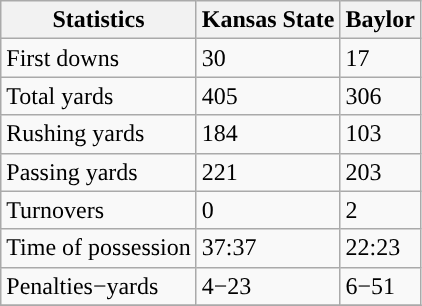<table class="wikitable" style="float: left;">
<tr>
<th>Statistics</th>
<th>Kansas State</th>
<th>Baylor</th>
</tr>
<tr>
<td>First downs</td>
<td>30</td>
<td>17</td>
</tr>
<tr>
<td>Total yards</td>
<td>405</td>
<td>306</td>
</tr>
<tr>
<td>Rushing yards</td>
<td>184</td>
<td>103</td>
</tr>
<tr>
<td>Passing yards</td>
<td>221</td>
<td>203</td>
</tr>
<tr>
<td>Turnovers</td>
<td>0</td>
<td>2</td>
</tr>
<tr>
<td>Time of possession</td>
<td>37:37</td>
<td>22:23</td>
</tr>
<tr>
<td>Penalties−yards</td>
<td>4−23</td>
<td>6−51</td>
</tr>
<tr>
</tr>
</table>
